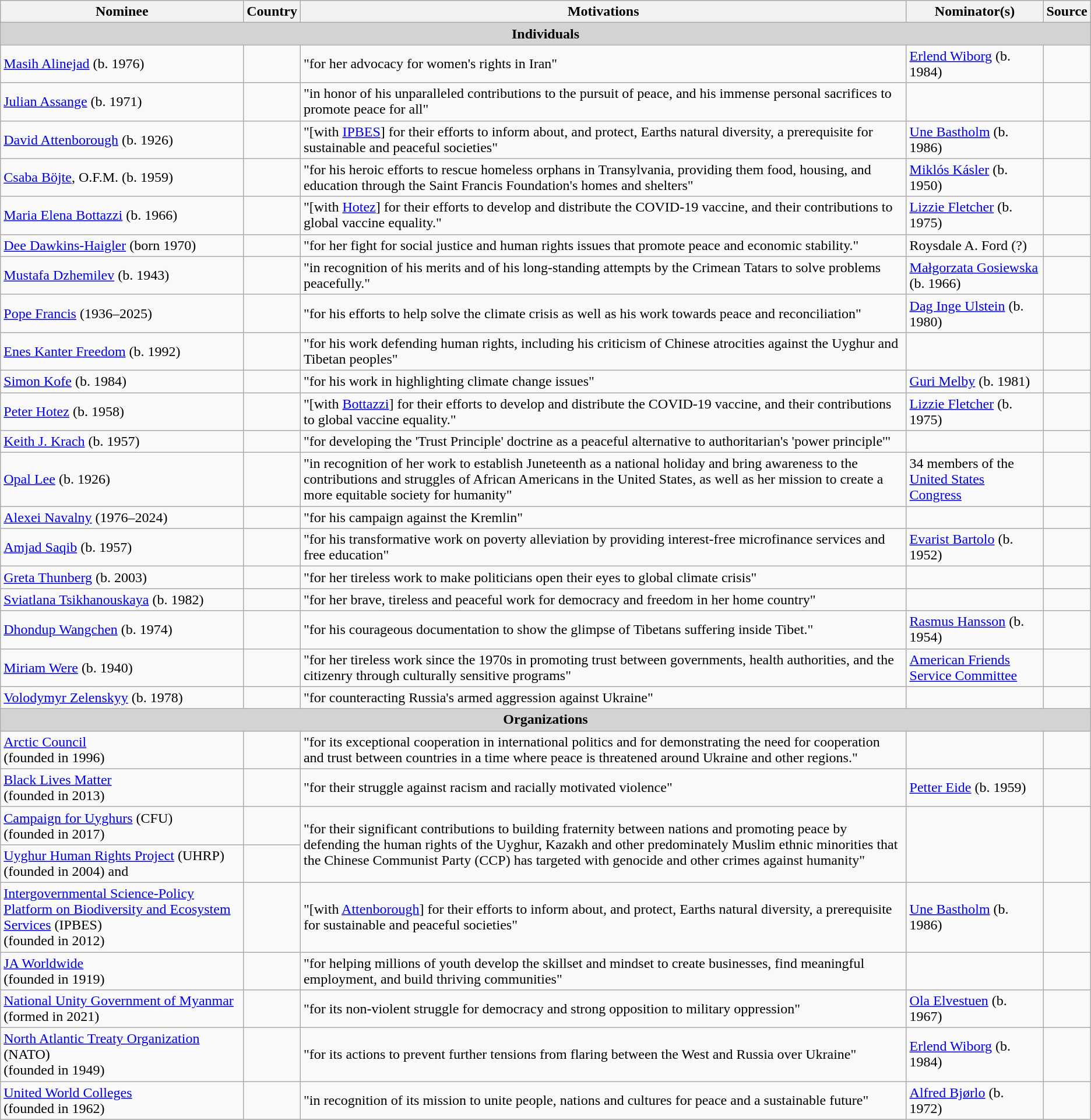<table class="wikitable">
<tr>
<th>Nominee</th>
<th>Country</th>
<th>Motivations</th>
<th>Nominator(s)</th>
<th>Source</th>
</tr>
<tr>
<td colspan=6 align=center style="background:lightgray;white-space:nowrap"><strong>Individuals</strong></td>
</tr>
<tr>
<td><a href='#'>Masih Alinejad</a> (b. 1976)</td>
<td></td>
<td>"for her advocacy for women's rights in Iran"</td>
<td><a href='#'>Erlend Wiborg</a> (b. 1984)</td>
<td></td>
</tr>
<tr>
<td><a href='#'>Julian Assange</a> (b. 1971)</td>
<td></td>
<td>"in honor of his unparalleled contributions to the pursuit of peace, and his immense personal sacrifices to promote peace for all"</td>
<td></td>
<td></td>
</tr>
<tr>
<td><a href='#'>David Attenborough</a> (b. 1926)</td>
<td></td>
<td>"[with <a href='#'>IPBES</a>] for their efforts to inform about, and protect, Earths natural diversity, a prerequisite for sustainable and peaceful societies"</td>
<td><a href='#'>Une Bastholm</a> (b. 1986)</td>
<td></td>
</tr>
<tr>
<td><a href='#'>Csaba Böjte</a>, O.F.M. (b. 1959)</td>
<td></td>
<td>"for his heroic efforts to rescue homeless orphans in Transylvania, providing them food, housing, and education through the Saint Francis Foundation's homes and shelters"</td>
<td><a href='#'>Miklós Kásler</a> (b. 1950)</td>
<td></td>
</tr>
<tr>
<td><a href='#'>Maria Elena Bottazzi</a> (b. 1966)</td>
<td></td>
<td>"[with <a href='#'>Hotez</a>] for their efforts to develop and distribute the COVID-19 vaccine, and their contributions to global vaccine equality."</td>
<td><a href='#'>Lizzie Fletcher</a> (b. 1975)</td>
<td></td>
</tr>
<tr>
<td><a href='#'>Dee Dawkins-Haigler</a> (born 1970)</td>
<td></td>
<td>"for her fight for social justice and human rights issues that promote peace and economic stability."</td>
<td>Roysdale A. Ford (?)</td>
<td></td>
</tr>
<tr>
<td><a href='#'>Mustafa Dzhemilev</a> (b. 1943)</td>
<td></td>
<td>"in recognition of his merits and of his long-standing attempts by the Crimean Tatars to solve problems peacefully."</td>
<td><a href='#'>Małgorzata Gosiewska</a> (b. 1966)</td>
<td></td>
</tr>
<tr>
<td><a href='#'>Pope Francis</a> (1936–2025)</td>
<td></td>
<td>"for his efforts to help solve the climate crisis as well as his work towards peace and reconciliation"</td>
<td><a href='#'>Dag Inge Ulstein</a> (b. 1980)</td>
<td></td>
</tr>
<tr>
<td><a href='#'>Enes Kanter Freedom</a> (b. 1992)</td>
<td></td>
<td>"for his work defending human rights, including his criticism of Chinese atrocities against the Uyghur and Tibetan peoples"</td>
<td></td>
<td></td>
</tr>
<tr>
<td><a href='#'>Simon Kofe</a> (b. 1984)</td>
<td></td>
<td>"for his work in highlighting climate change issues"</td>
<td><a href='#'>Guri Melby</a> (b. 1981)</td>
<td></td>
</tr>
<tr>
<td><a href='#'>Peter Hotez</a> (b. 1958)</td>
<td></td>
<td>"[with <a href='#'>Bottazzi</a>] for their efforts to develop and distribute the COVID-19 vaccine, and their contributions to global vaccine equality."</td>
<td><a href='#'>Lizzie Fletcher</a> (b. 1975)</td>
<td></td>
</tr>
<tr>
<td><a href='#'>Keith J. Krach</a> (b. 1957)</td>
<td></td>
<td>"for developing the 'Trust Principle' doctrine as a peaceful alternative to authoritarian's 'power principle'"</td>
<td></td>
<td></td>
</tr>
<tr>
<td><a href='#'>Opal Lee</a> (b. 1926)</td>
<td></td>
<td>"in recognition of her work to establish Juneteenth as a national holiday and bring awareness to the contributions and struggles of African Americans in the United States, as well as her mission to create a more equitable society for humanity"</td>
<td>34 members of the <a href='#'>United States Congress</a></td>
<td></td>
</tr>
<tr>
<td><a href='#'>Alexei Navalny</a> (1976–2024)</td>
<td></td>
<td>"for his campaign against the Kremlin"</td>
<td></td>
<td></td>
</tr>
<tr>
<td><a href='#'>Amjad Saqib</a> (b. 1957)</td>
<td></td>
<td>"for his transformative work on poverty alleviation by providing interest-free microfinance services and free education"</td>
<td><a href='#'>Evarist Bartolo</a> (b. 1952)</td>
<td></td>
</tr>
<tr>
<td><a href='#'>Greta Thunberg</a> (b. 2003)</td>
<td></td>
<td>"for her tireless work to make politicians open their eyes to global climate crisis"</td>
<td></td>
<td></td>
</tr>
<tr>
<td><a href='#'>Sviatlana Tsikhanouskaya</a> (b. 1982)</td>
<td></td>
<td>"for her brave, tireless and peaceful work for democracy and freedom in her home country"</td>
<td></td>
<td></td>
</tr>
<tr>
<td><a href='#'>Dhondup Wangchen</a> (b. 1974)</td>
<td></td>
<td>"for his courageous documentation to show the glimpse of Tibetans suffering inside Tibet."</td>
<td><a href='#'>Rasmus Hansson</a> (b. 1954)</td>
<td></td>
</tr>
<tr>
<td><a href='#'>Miriam Were</a> (b. 1940)</td>
<td></td>
<td>"for her tireless work since the 1970s in promoting trust between governments, health authorities, and the citizenry through culturally sensitive programs"</td>
<td><a href='#'>American Friends Service Committee</a></td>
<td></td>
</tr>
<tr>
<td><a href='#'>Volodymyr Zelenskyy</a> (b. 1978)</td>
<td></td>
<td>"for counteracting Russia's armed aggression against Ukraine"</td>
<td></td>
<td></td>
</tr>
<tr>
<td colspan=6 align=center style="background:lightgray;white-space:nowrap"><strong>Organizations</strong></td>
</tr>
<tr>
<td><a href='#'>Arctic Council</a> <br>(founded in 1996)</td>
<td></td>
<td>"for its exceptional cooperation in international politics and for demonstrating the need for cooperation and trust between countries in a time where peace is threatened around Ukraine and other regions."</td>
<td></td>
<td></td>
</tr>
<tr>
<td><a href='#'>Black Lives Matter</a> <br>(founded in 2013)</td>
<td></td>
<td>"for their struggle against racism and racially motivated violence"</td>
<td><a href='#'>Petter Eide</a> (b. 1959)</td>
<td></td>
</tr>
<tr>
<td><a href='#'>Campaign for Uyghurs</a> (CFU) <br>(founded in 2017)</td>
<td></td>
<td rowspan=2>"for their significant contributions to building fraternity between nations and promoting peace by defending the human rights of the Uyghur, Kazakh and other predominately Muslim ethnic minorities that the Chinese Communist Party (CCP) has targeted with genocide and other crimes against humanity"</td>
<td rowspan=2></td>
<td rowspan=2></td>
</tr>
<tr>
<td><a href='#'>Uyghur Human Rights Project</a> (UHRP) <br>(founded in 2004) and</td>
<td></td>
</tr>
<tr>
<td><a href='#'>Intergovernmental Science-Policy Platform on Biodiversity and Ecosystem Services</a> (IPBES) <br>(founded in 2012)</td>
<td></td>
<td>"[with <a href='#'>Attenborough</a>] for their efforts to inform about, and protect, Earths natural diversity, a prerequisite for sustainable and peaceful societies"</td>
<td><a href='#'>Une Bastholm</a> (b. 1986)</td>
<td></td>
</tr>
<tr>
<td><a href='#'>JA Worldwide</a> <br>(founded in 1919)</td>
<td></td>
<td>"for helping millions of youth develop the skillset and mindset to create businesses, find meaningful employment, and build thriving communities"</td>
<td></td>
<td></td>
</tr>
<tr>
<td><a href='#'>National Unity Government of Myanmar</a> <br>(formed in 2021)</td>
<td></td>
<td>"for its non-violent struggle for democracy and strong opposition to military oppression"</td>
<td><a href='#'>Ola Elvestuen</a> (b. 1967)</td>
<td></td>
</tr>
<tr>
<td><a href='#'>North Atlantic Treaty Organization</a> (NATO) <br>(founded in 1949)</td>
<td></td>
<td>"for its actions to prevent further tensions from flaring between the West and Russia over Ukraine"</td>
<td><a href='#'>Erlend Wiborg</a> (b. 1984)</td>
<td></td>
</tr>
<tr>
<td><a href='#'>United World Colleges</a> <br>(founded in 1962)</td>
<td></td>
<td>"in recognition of its mission to unite people, nations and cultures for peace and a sustainable future"</td>
<td><a href='#'>Alfred Bjørlo</a> (b. 1972)</td>
<td></td>
</tr>
</table>
